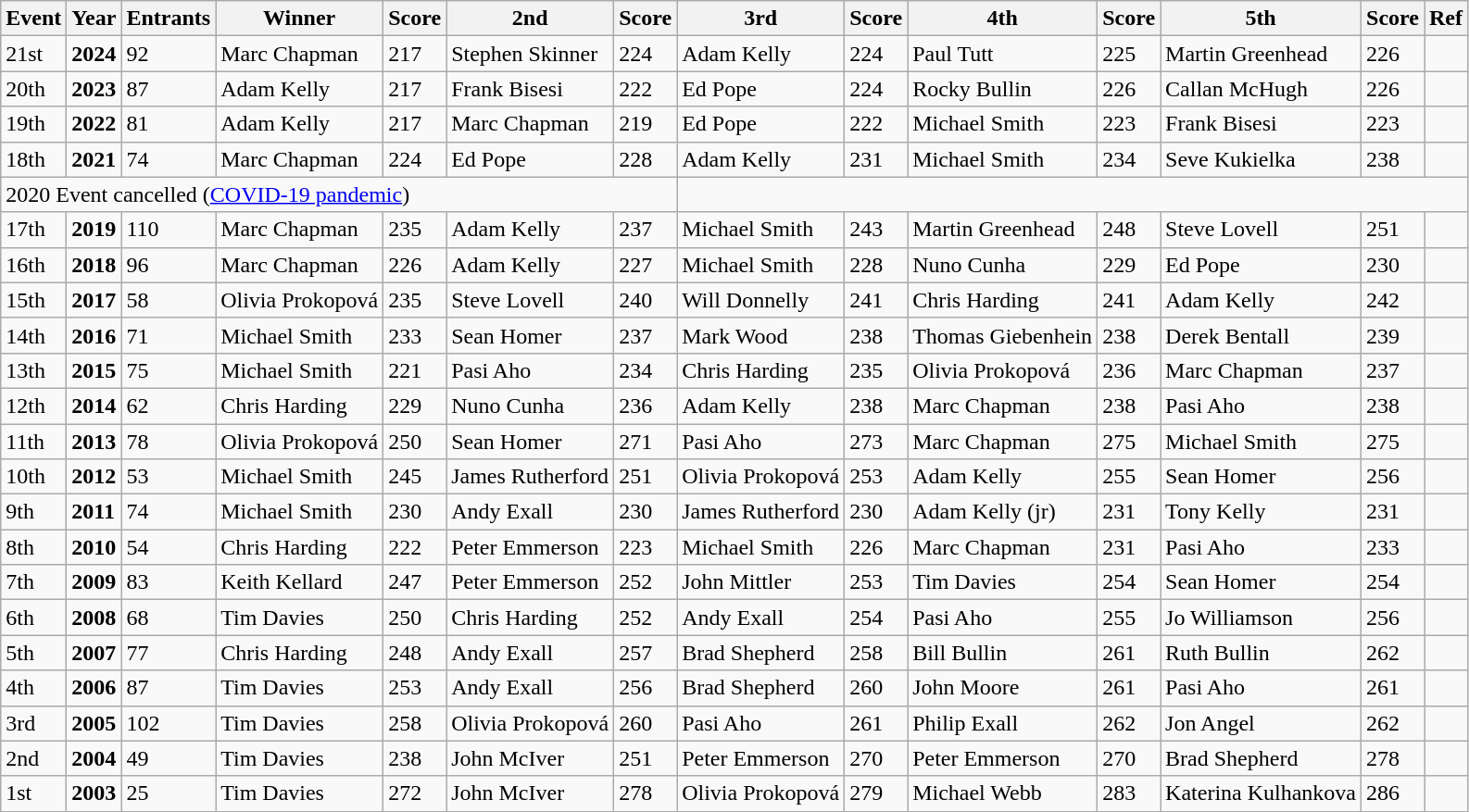<table class="wikitable" border="1">
<tr>
<th>Event</th>
<th>Year</th>
<th>Entrants</th>
<th>Winner</th>
<th>Score</th>
<th>2nd</th>
<th>Score</th>
<th>3rd</th>
<th>Score</th>
<th>4th</th>
<th>Score</th>
<th>5th</th>
<th>Score</th>
<th>Ref</th>
</tr>
<tr>
<td>21st</td>
<td><strong>2024</strong></td>
<td>92</td>
<td> Marc Chapman</td>
<td>217</td>
<td> Stephen Skinner</td>
<td>224</td>
<td> Adam Kelly</td>
<td>224</td>
<td> Paul Tutt</td>
<td>225</td>
<td> Martin Greenhead</td>
<td>226</td>
<td></td>
</tr>
<tr>
<td>20th</td>
<td><strong>2023</strong></td>
<td>87</td>
<td> Adam Kelly</td>
<td>217</td>
<td> Frank Bisesi</td>
<td>222</td>
<td> Ed Pope</td>
<td>224</td>
<td> Rocky Bullin</td>
<td>226</td>
<td> Callan McHugh</td>
<td>226</td>
<td></td>
</tr>
<tr>
<td>19th</td>
<td><strong>2022</strong></td>
<td>81</td>
<td> Adam Kelly</td>
<td>217</td>
<td> Marc Chapman</td>
<td>219</td>
<td> Ed Pope</td>
<td>222</td>
<td> Michael Smith</td>
<td>223</td>
<td> Frank Bisesi</td>
<td>223</td>
<td></td>
</tr>
<tr>
<td>18th</td>
<td><strong>2021</strong></td>
<td>74</td>
<td> Marc Chapman</td>
<td>224</td>
<td> Ed Pope</td>
<td>228</td>
<td> Adam Kelly</td>
<td>231</td>
<td> Michael Smith</td>
<td>234</td>
<td> Seve Kukielka</td>
<td>238</td>
<td></td>
</tr>
<tr>
<td colspan=7>2020 Event cancelled (<a href='#'>COVID-19 pandemic</a>)</td>
</tr>
<tr>
<td>17th</td>
<td><strong>2019</strong></td>
<td>110</td>
<td> Marc Chapman</td>
<td>235</td>
<td> Adam Kelly</td>
<td>237</td>
<td> Michael Smith</td>
<td>243</td>
<td> Martin Greenhead</td>
<td>248</td>
<td> Steve Lovell</td>
<td>251</td>
<td></td>
</tr>
<tr>
<td>16th</td>
<td><strong>2018</strong></td>
<td>96</td>
<td> Marc Chapman</td>
<td>226</td>
<td> Adam Kelly</td>
<td>227</td>
<td> Michael Smith</td>
<td>228</td>
<td> Nuno Cunha</td>
<td>229</td>
<td> Ed Pope</td>
<td>230</td>
<td></td>
</tr>
<tr>
<td>15th</td>
<td><strong>2017</strong></td>
<td>58</td>
<td> Olivia Prokopová</td>
<td>235</td>
<td> Steve Lovell</td>
<td>240</td>
<td> Will Donnelly</td>
<td>241</td>
<td> Chris Harding</td>
<td>241</td>
<td> Adam Kelly</td>
<td>242</td>
<td></td>
</tr>
<tr>
<td>14th</td>
<td><strong>2016</strong></td>
<td>71</td>
<td> Michael Smith</td>
<td>233</td>
<td> Sean Homer</td>
<td>237</td>
<td> Mark Wood</td>
<td>238</td>
<td>Thomas Giebenhein</td>
<td>238</td>
<td> Derek Bentall</td>
<td>239</td>
<td></td>
</tr>
<tr>
<td>13th</td>
<td><strong>2015</strong></td>
<td>75</td>
<td> Michael Smith</td>
<td>221</td>
<td> Pasi Aho</td>
<td>234</td>
<td> Chris Harding</td>
<td>235</td>
<td> Olivia Prokopová</td>
<td>236</td>
<td> Marc Chapman</td>
<td>237</td>
<td></td>
</tr>
<tr>
<td>12th</td>
<td><strong>2014</strong></td>
<td>62</td>
<td> Chris Harding</td>
<td>229</td>
<td> Nuno Cunha</td>
<td>236</td>
<td> Adam Kelly</td>
<td>238</td>
<td> Marc Chapman</td>
<td>238</td>
<td> Pasi Aho</td>
<td>238</td>
<td></td>
</tr>
<tr>
<td>11th</td>
<td><strong>2013</strong></td>
<td>78</td>
<td> Olivia Prokopová</td>
<td>250</td>
<td> Sean Homer</td>
<td>271</td>
<td> Pasi Aho</td>
<td>273</td>
<td> Marc Chapman</td>
<td>275</td>
<td> Michael Smith</td>
<td>275</td>
<td></td>
</tr>
<tr>
<td>10th</td>
<td><strong>2012</strong></td>
<td>53</td>
<td> Michael Smith</td>
<td>245</td>
<td> James Rutherford</td>
<td>251</td>
<td> Olivia Prokopová</td>
<td>253</td>
<td> Adam Kelly</td>
<td>255</td>
<td> Sean Homer</td>
<td>256</td>
<td></td>
</tr>
<tr>
<td>9th</td>
<td><strong>2011</strong></td>
<td>74</td>
<td> Michael Smith</td>
<td>230</td>
<td> Andy Exall</td>
<td>230</td>
<td> James Rutherford</td>
<td>230</td>
<td> Adam Kelly (jr)</td>
<td>231</td>
<td> Tony Kelly</td>
<td>231</td>
<td></td>
</tr>
<tr>
<td>8th</td>
<td><strong>2010</strong></td>
<td>54</td>
<td> Chris Harding</td>
<td>222</td>
<td> Peter Emmerson</td>
<td>223</td>
<td> Michael Smith</td>
<td>226</td>
<td> Marc Chapman</td>
<td>231</td>
<td> Pasi Aho</td>
<td>233</td>
<td></td>
</tr>
<tr>
<td>7th</td>
<td><strong>2009</strong></td>
<td>83</td>
<td> Keith Kellard</td>
<td>247</td>
<td> Peter Emmerson</td>
<td>252</td>
<td> John Mittler</td>
<td>253</td>
<td> Tim Davies</td>
<td>254</td>
<td> Sean Homer</td>
<td>254</td>
<td></td>
</tr>
<tr>
<td>6th</td>
<td><strong>2008</strong></td>
<td>68</td>
<td> Tim Davies</td>
<td>250</td>
<td> Chris Harding</td>
<td>252</td>
<td> Andy Exall</td>
<td>254</td>
<td> Pasi Aho</td>
<td>255</td>
<td> Jo Williamson</td>
<td>256</td>
<td></td>
</tr>
<tr>
<td>5th</td>
<td><strong>2007</strong></td>
<td>77</td>
<td> Chris Harding</td>
<td>248</td>
<td> Andy Exall</td>
<td>257</td>
<td> Brad Shepherd</td>
<td>258</td>
<td> Bill Bullin</td>
<td>261</td>
<td> Ruth Bullin</td>
<td>262</td>
<td></td>
</tr>
<tr>
<td>4th</td>
<td><strong>2006</strong></td>
<td>87</td>
<td> Tim Davies</td>
<td>253</td>
<td> Andy Exall</td>
<td>256</td>
<td> Brad Shepherd</td>
<td>260</td>
<td> John Moore</td>
<td>261</td>
<td> Pasi Aho</td>
<td>261</td>
<td></td>
</tr>
<tr>
<td>3rd</td>
<td><strong>2005</strong></td>
<td>102</td>
<td> Tim Davies</td>
<td>258</td>
<td> Olivia Prokopová</td>
<td>260</td>
<td> Pasi Aho</td>
<td>261</td>
<td> Philip Exall</td>
<td>262</td>
<td> Jon Angel</td>
<td>262</td>
<td></td>
</tr>
<tr>
<td>2nd</td>
<td><strong>2004</strong></td>
<td>49</td>
<td> Tim Davies</td>
<td>238</td>
<td> John McIver</td>
<td>251</td>
<td> Peter Emmerson</td>
<td>270</td>
<td> Peter Emmerson</td>
<td>270</td>
<td> Brad Shepherd</td>
<td>278</td>
<td></td>
</tr>
<tr>
<td>1st</td>
<td><strong>2003</strong></td>
<td>25</td>
<td> Tim Davies</td>
<td>272</td>
<td> John McIver</td>
<td>278</td>
<td> Olivia Prokopová</td>
<td>279</td>
<td> Michael Webb</td>
<td>283</td>
<td> Katerina Kulhankova</td>
<td>286</td>
<td></td>
</tr>
</table>
